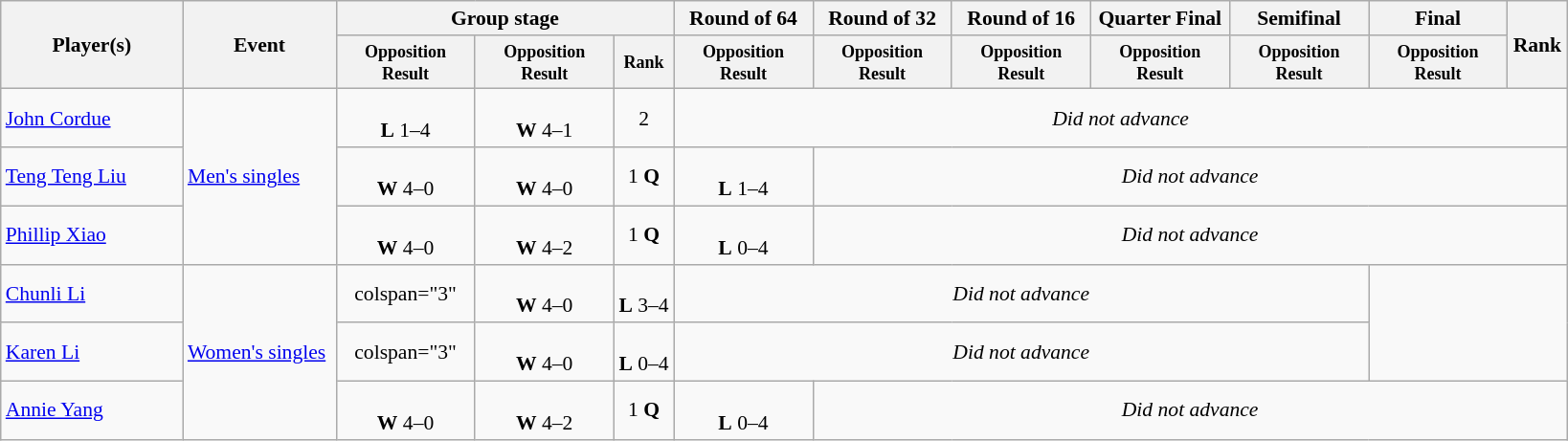<table class="wikitable"  style="text-align:center;font-size:90%">
<tr>
<th style="width:120px;" rowspan="2">Player(s)</th>
<th style="width:100px;" rowspan="2">Event</th>
<th colspan="3">Group stage</th>
<th style="width:90px;">Round of 64</th>
<th style="width:90px;">Round of 32</th>
<th style="width:90px;">Round of 16</th>
<th style="width:90px;">Quarter Final</th>
<th style="width:90px;">Semifinal</th>
<th style="width:90px;">Final</th>
<th rowspan="2" style="width:35px;">Rank</th>
</tr>
<tr>
<th style="width:90px;line-height:1em"><small>Opposition<br>Result</small></th>
<th style="width:90px;line-height:1em"><small>Opposition<br>Result</small></th>
<th style="width:35px;line-height:1em"><small>Rank</small></th>
<th style="line-height:1em"><small>Opposition<br>Result</small></th>
<th style="line-height:1em"><small>Opposition<br>Result</small></th>
<th style="line-height:1em"><small>Opposition<br>Result</small></th>
<th style="line-height:1em"><small>Opposition<br>Result</small></th>
<th style="line-height:1em"><small>Opposition<br>Result</small></th>
<th style="line-height:1em"><small>Opposition<br>Result</small></th>
</tr>
<tr>
<td align=left><a href='#'>John Cordue</a></td>
<td align=left rowspan=3><a href='#'>Men's singles</a></td>
<td><br><strong>L</strong> 1–4</td>
<td><br><strong>W</strong> 4–1</td>
<td>2</td>
<td colspan="7"><em>Did not advance</em></td>
</tr>
<tr>
<td align=left><a href='#'>Teng Teng Liu</a></td>
<td><br><strong>W</strong> 4–0</td>
<td><br><strong>W</strong> 4–0</td>
<td>1 <strong>Q</strong></td>
<td><br><strong>L</strong> 1–4</td>
<td colspan="6"><em>Did not advance</em></td>
</tr>
<tr>
<td align=left><a href='#'>Phillip Xiao</a></td>
<td><br><strong>W</strong> 4–0</td>
<td><br><strong>W</strong> 4–2</td>
<td>1 <strong>Q</strong></td>
<td><br><strong>L</strong> 0–4</td>
<td colspan="6"><em>Did not advance</em></td>
</tr>
<tr>
<td align=left><a href='#'>Chunli Li</a></td>
<td align=left rowspan="3"><a href='#'>Women's singles</a></td>
<td>colspan="3" </td>
<td><br><strong>W</strong> 4–0</td>
<td><br><strong>L</strong> 3–4</td>
<td colspan="5"><em>Did not advance</em></td>
</tr>
<tr>
<td align=left><a href='#'>Karen Li</a></td>
<td>colspan="3" </td>
<td><br><strong>W</strong> 4–0</td>
<td><br><strong>L</strong> 0–4</td>
<td colspan="5"><em>Did not advance</em></td>
</tr>
<tr>
<td align=left><a href='#'>Annie Yang</a></td>
<td><br> <strong>W</strong> 4–0</td>
<td><br><strong>W</strong> 4–2</td>
<td>1 <strong>Q</strong></td>
<td><br><strong>L</strong> 0–4</td>
<td colspan="6"><em>Did not advance</em></td>
</tr>
</table>
